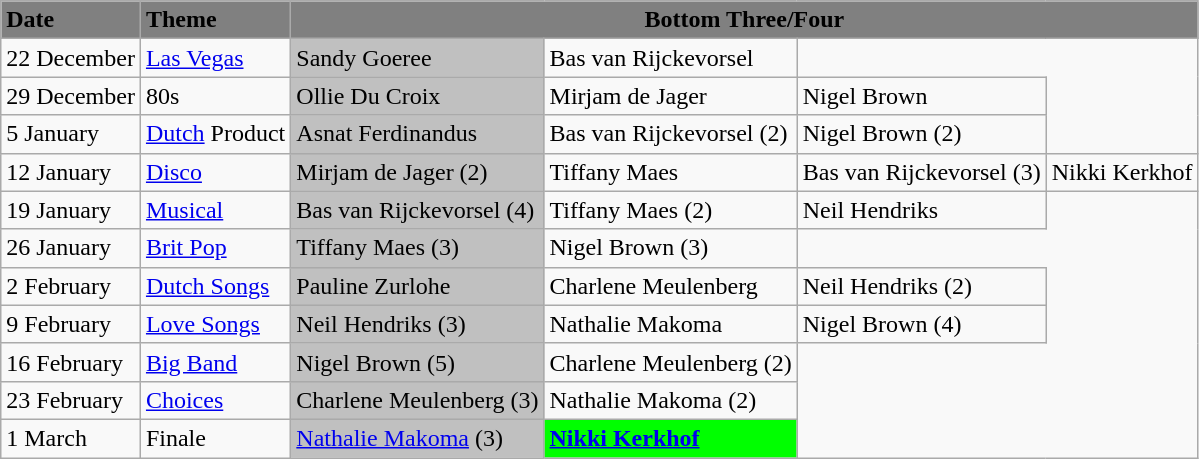<table class="wikitable">
<tr bgcolor=#808080>
<td><strong>Date</strong></td>
<td><strong>Theme</strong></td>
<td colspan=4 align="center"><strong>Bottom Three/Four</strong></td>
</tr>
<tr>
<td>22 December</td>
<td><a href='#'>Las Vegas</a></td>
<td bgcolor="#C0C0C0">Sandy Goeree</td>
<td>Bas van Rijckevorsel</td>
</tr>
<tr>
<td>29 December</td>
<td>80s</td>
<td bgcolor="#C0C0C0">Ollie Du Croix</td>
<td>Mirjam de Jager</td>
<td>Nigel Brown</td>
</tr>
<tr>
<td>5 January</td>
<td><a href='#'>Dutch</a> Product</td>
<td bgcolor="#C0C0C0">Asnat Ferdinandus</td>
<td>Bas van Rijckevorsel (2)</td>
<td>Nigel Brown (2)</td>
</tr>
<tr>
<td>12 January</td>
<td><a href='#'>Disco</a></td>
<td bgcolor="#C0C0C0">Mirjam de Jager (2)</td>
<td>Tiffany Maes</td>
<td>Bas van Rijckevorsel (3)</td>
<td>Nikki Kerkhof</td>
</tr>
<tr>
<td>19 January</td>
<td><a href='#'>Musical</a></td>
<td bgcolor="#C0C0C0">Bas van Rijckevorsel (4)</td>
<td>Tiffany Maes (2)</td>
<td>Neil Hendriks</td>
</tr>
<tr>
<td>26 January</td>
<td><a href='#'>Brit Pop</a></td>
<td bgcolor="#C0C0C0">Tiffany Maes (3)</td>
<td>Nigel Brown (3)</td>
</tr>
<tr>
<td>2 February</td>
<td><a href='#'>Dutch Songs</a></td>
<td bgcolor="#C0C0C0">Pauline Zurlohe</td>
<td>Charlene Meulenberg</td>
<td>Neil Hendriks (2)</td>
</tr>
<tr>
<td>9 February</td>
<td><a href='#'>Love Songs</a></td>
<td bgcolor="#C0C0C0">Neil Hendriks (3)</td>
<td>Nathalie Makoma</td>
<td>Nigel Brown (4)</td>
</tr>
<tr>
<td>16 February</td>
<td><a href='#'>Big Band</a></td>
<td bgcolor="#C0C0C0">Nigel Brown (5)</td>
<td>Charlene Meulenberg (2)</td>
</tr>
<tr>
<td>23 February</td>
<td><a href='#'>Choices</a></td>
<td bgcolor="#C0C0C0">Charlene Meulenberg (3)</td>
<td>Nathalie Makoma (2)</td>
</tr>
<tr>
<td>1 March</td>
<td>Finale</td>
<td bgcolor="#C0C0C0"><a href='#'>Nathalie Makoma</a> (3)</td>
<td bgcolor="lime"><strong><a href='#'>Nikki Kerkhof</a></strong></td>
</tr>
</table>
